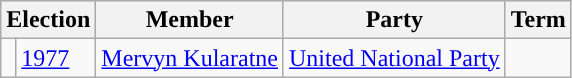<table class="wikitable">
<tr>
<th colspan="2">Election</th>
<th>Member</th>
<th>Party</th>
<th>Term</th>
</tr>
<tr>
<td style="background-color: "></td>
<td><a href='#'>1977</a></td>
<td><a href='#'>Mervyn Kularatne</a></td>
<td><a href='#'>United National Party</a></td>
<td></td>
</tr>
</table>
